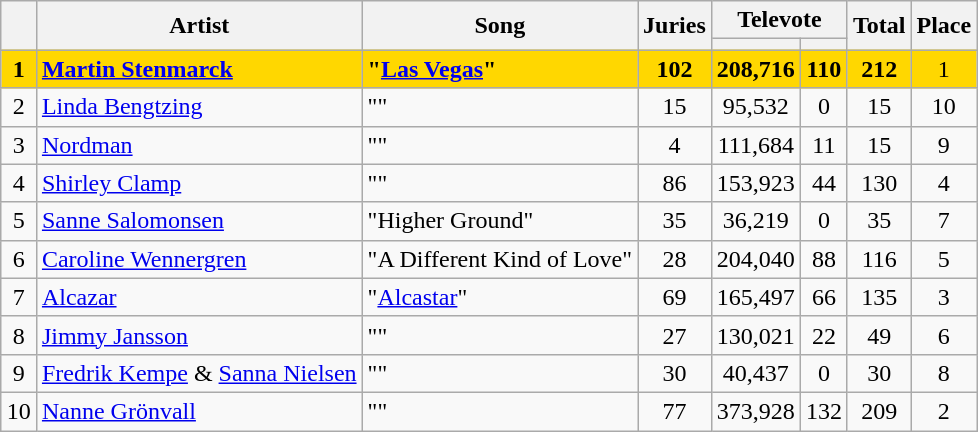<table class="sortable wikitable" style="margin: 1em auto 1em auto; text-align:center;">
<tr>
<th rowspan="2"></th>
<th rowspan="2">Artist</th>
<th rowspan="2">Song</th>
<th rowspan="2">Juries</th>
<th colspan="2">Televote</th>
<th rowspan="2">Total</th>
<th rowspan="2">Place</th>
</tr>
<tr>
<th></th>
<th></th>
</tr>
<tr style="background:gold;">
<td><strong>1</strong></td>
<td align="left"><strong><a href='#'>Martin Stenmarck</a></strong></td>
<td align="left"><strong>"<a href='#'>Las Vegas</a>"</strong></td>
<td><strong>102</strong></td>
<td><strong>208,716</strong></td>
<td><strong>110</strong></td>
<td><strong>212</strong></td>
<td>1</td>
</tr>
<tr>
<td>2</td>
<td align="left"><a href='#'>Linda Bengtzing</a></td>
<td align="left">""</td>
<td>15</td>
<td>95,532</td>
<td>0</td>
<td>15</td>
<td>10</td>
</tr>
<tr>
<td>3</td>
<td align="left"><a href='#'>Nordman</a></td>
<td align="left">""</td>
<td>4</td>
<td>111,684</td>
<td>11</td>
<td>15</td>
<td>9</td>
</tr>
<tr>
<td>4</td>
<td align="left"><a href='#'>Shirley Clamp</a></td>
<td align="left">""</td>
<td>86</td>
<td>153,923</td>
<td>44</td>
<td>130</td>
<td>4</td>
</tr>
<tr>
<td>5</td>
<td align="left"><a href='#'>Sanne Salomonsen</a></td>
<td align="left">"Higher Ground"</td>
<td>35</td>
<td>36,219</td>
<td>0</td>
<td>35</td>
<td>7</td>
</tr>
<tr>
<td>6</td>
<td align="left"><a href='#'>Caroline Wennergren</a></td>
<td align="left">"A Different Kind of Love"</td>
<td>28</td>
<td>204,040</td>
<td>88</td>
<td>116</td>
<td>5</td>
</tr>
<tr>
<td>7</td>
<td align="left"><a href='#'>Alcazar</a></td>
<td align="left">"<a href='#'>Alcastar</a>"</td>
<td>69</td>
<td>165,497</td>
<td>66</td>
<td>135</td>
<td>3</td>
</tr>
<tr>
<td>8</td>
<td align="left"><a href='#'>Jimmy Jansson</a></td>
<td align="left">""</td>
<td>27</td>
<td>130,021</td>
<td>22</td>
<td>49</td>
<td>6</td>
</tr>
<tr>
<td>9</td>
<td align="left"><a href='#'>Fredrik Kempe</a> & <a href='#'>Sanna Nielsen</a></td>
<td align="left">""</td>
<td>30</td>
<td>40,437</td>
<td>0</td>
<td>30</td>
<td>8</td>
</tr>
<tr>
<td>10</td>
<td align="left"><a href='#'>Nanne Grönvall</a></td>
<td align="left">""</td>
<td>77</td>
<td>373,928</td>
<td>132</td>
<td>209</td>
<td>2</td>
</tr>
</table>
